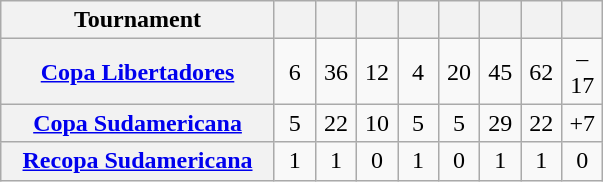<table class="wikitable plainrowheaders sortable" style="text-align:center;">
<tr>
<th width="175">Tournament</th>
<th width="20"></th>
<th width="20"></th>
<th width="20"></th>
<th width="20"></th>
<th width="20"></th>
<th width="20"></th>
<th width="20"></th>
<th width="20"></th>
</tr>
<tr>
<th scope=row align=left><a href='#'>Copa Libertadores</a></th>
<td>6</td>
<td>36</td>
<td>12</td>
<td>4</td>
<td>20</td>
<td>45</td>
<td>62</td>
<td>–17</td>
</tr>
<tr>
<th scope=row align=left><a href='#'>Copa Sudamericana</a></th>
<td>5</td>
<td>22</td>
<td>10</td>
<td>5</td>
<td>5</td>
<td>29</td>
<td>22</td>
<td>+7</td>
</tr>
<tr>
<th scope=row align=left><a href='#'>Recopa Sudamericana</a></th>
<td>1</td>
<td>1</td>
<td>0</td>
<td>1</td>
<td>0</td>
<td>1</td>
<td>1</td>
<td>0</td>
</tr>
</table>
